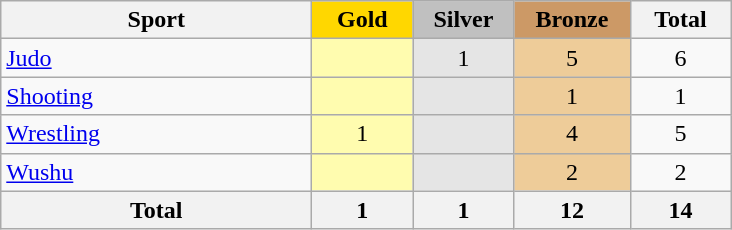<table class="wikitable sortable" style="text-align:center;">
<tr>
<th width=200>Sport</th>
<td bgcolor=gold width=60><strong>Gold</strong></td>
<td bgcolor=silver width=60><strong>Silver</strong></td>
<td bgcolor=#cc9966 width=70><strong>Bronze</strong></td>
<th width=60>Total</th>
</tr>
<tr>
<td align=left><a href='#'>Judo</a></td>
<td bgcolor=#fffcaf></td>
<td bgcolor=#e5e5e5>1</td>
<td bgcolor=#eecc99>5</td>
<td>6</td>
</tr>
<tr>
<td align=left><a href='#'>Shooting</a></td>
<td bgcolor=#fffcaf></td>
<td bgcolor=#e5e5e5></td>
<td bgcolor=#eecc99>1</td>
<td>1</td>
</tr>
<tr>
<td align=left><a href='#'>Wrestling</a></td>
<td bgcolor=#fffcaf>1</td>
<td bgcolor=#e5e5e5></td>
<td bgcolor=#eecc99>4</td>
<td>5</td>
</tr>
<tr>
<td align=left><a href='#'>Wushu</a></td>
<td bgcolor=#fffcaf></td>
<td bgcolor=#e5e5e5></td>
<td bgcolor=#eecc99>2</td>
<td>2</td>
</tr>
<tr>
<th>Total</th>
<th>1</th>
<th>1</th>
<th>12</th>
<th>14</th>
</tr>
</table>
